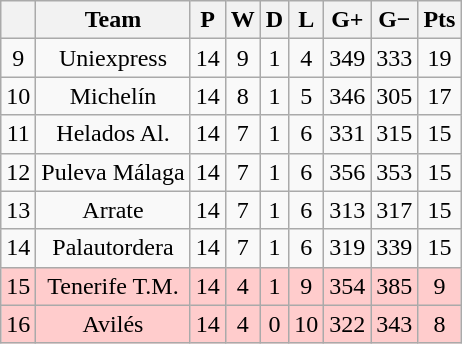<table class="wikitable sortable" style="text-align: center;">
<tr>
<th align="center"></th>
<th align="center">Team</th>
<th align="center">P</th>
<th align="center">W</th>
<th align="center">D</th>
<th align="center">L</th>
<th align="center">G+</th>
<th align="center">G−</th>
<th align="center">Pts</th>
</tr>
<tr>
<td>9</td>
<td>Uniexpress</td>
<td>14</td>
<td>9</td>
<td>1</td>
<td>4</td>
<td>349</td>
<td>333</td>
<td>19</td>
</tr>
<tr>
<td>10</td>
<td>Michelín</td>
<td>14</td>
<td>8</td>
<td>1</td>
<td>5</td>
<td>346</td>
<td>305</td>
<td>17</td>
</tr>
<tr>
<td>11</td>
<td>Helados Al.</td>
<td>14</td>
<td>7</td>
<td>1</td>
<td>6</td>
<td>331</td>
<td>315</td>
<td>15</td>
</tr>
<tr>
<td>12</td>
<td>Puleva Málaga</td>
<td>14</td>
<td>7</td>
<td>1</td>
<td>6</td>
<td>356</td>
<td>353</td>
<td>15</td>
</tr>
<tr>
<td>13</td>
<td>Arrate</td>
<td>14</td>
<td>7</td>
<td>1</td>
<td>6</td>
<td>313</td>
<td>317</td>
<td>15</td>
</tr>
<tr>
<td>14</td>
<td>Palautordera</td>
<td>14</td>
<td>7</td>
<td>1</td>
<td>6</td>
<td>319</td>
<td>339</td>
<td>15</td>
</tr>
<tr style="background: #FFCCCC;">
<td>15</td>
<td>Tenerife T.M.</td>
<td>14</td>
<td>4</td>
<td>1</td>
<td>9</td>
<td>354</td>
<td>385</td>
<td>9</td>
</tr>
<tr style="background: #FFCCCC;">
<td>16</td>
<td>Avilés</td>
<td>14</td>
<td>4</td>
<td>0</td>
<td>10</td>
<td>322</td>
<td>343</td>
<td>8</td>
</tr>
</table>
